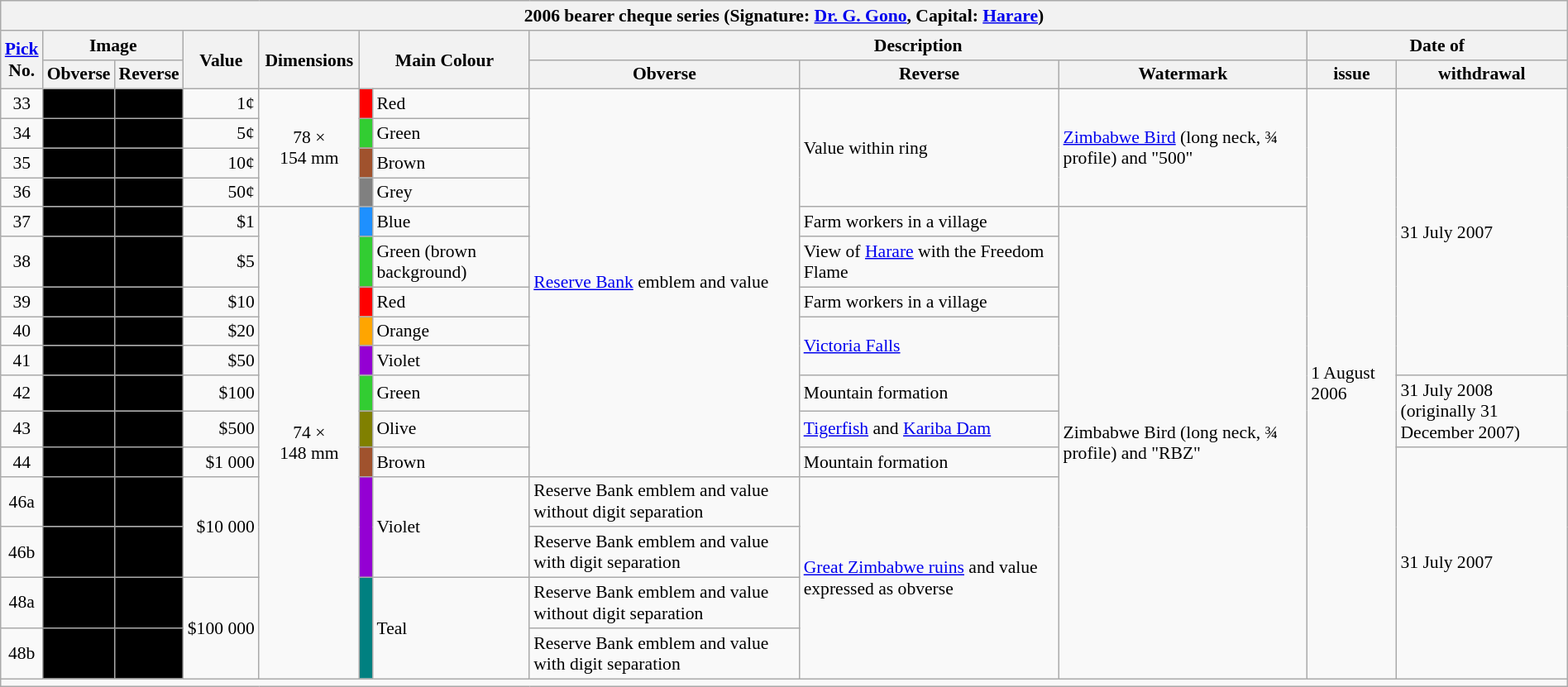<table class="wikitable" style="font-size:90%;width:100%">
<tr>
<th colspan="12">2006 bearer cheque series (Signature: <a href='#'>Dr. G. Gono</a>, Capital: <a href='#'>Harare</a>)</th>
</tr>
<tr>
<th rowspan="2"><a href='#'>Pick</a><br>No.</th>
<th colspan="2">Image</th>
<th rowspan="2">Value</th>
<th rowspan="2">Dimensions</th>
<th rowspan=2 colspan=2>Main Colour</th>
<th colspan="3">Description</th>
<th colspan="3">Date of</th>
</tr>
<tr>
<th>Obverse</th>
<th>Reverse</th>
<th>Obverse</th>
<th>Reverse</th>
<th>Watermark</th>
<th>issue</th>
<th>withdrawal</th>
</tr>
<tr>
<td align="center">33</td>
<td bgcolor=#000></td>
<td bgcolor=#000></td>
<td align="right">1¢</td>
<td align="center" rowspan="4">78 × 154 mm</td>
<td bgcolor=#FF0000> </td>
<td>Red</td>
<td rowspan="12"><a href='#'>Reserve Bank</a> emblem and value</td>
<td rowspan="4">Value within ring</td>
<td rowspan="4"><a href='#'>Zimbabwe Bird</a> (long neck, ¾ profile) and "500"</td>
<td rowspan="16">1 August 2006</td>
<td rowspan="9">31 July 2007</td>
</tr>
<tr>
<td align="center">34</td>
<td bgcolor=#000></td>
<td bgcolor=#000></td>
<td align="right">5¢</td>
<td bgcolor=#32CD32> </td>
<td>Green</td>
</tr>
<tr>
<td align="center">35</td>
<td bgcolor=#000></td>
<td bgcolor=#000></td>
<td align="right">10¢</td>
<td bgcolor=#A0522D> </td>
<td>Brown</td>
</tr>
<tr>
<td align="center">36</td>
<td bgcolor=#000></td>
<td bgcolor=#000></td>
<td align="right">50¢</td>
<td bgcolor=#808080> </td>
<td>Grey</td>
</tr>
<tr>
<td align="center">37</td>
<td align="right" bgcolor=#000></td>
<td bgcolor=#000></td>
<td align="right">$1</td>
<td align="center" rowspan="12">74 × 148 mm</td>
<td bgcolor=#1E90FF> </td>
<td>Blue</td>
<td>Farm workers in a village</td>
<td rowspan="12">Zimbabwe Bird (long neck, ¾ profile) and "RBZ"</td>
</tr>
<tr>
<td align="center">38</td>
<td align="right" bgcolor=#000></td>
<td bgcolor=#000></td>
<td align="right">$5</td>
<td bgcolor=#32CD32> </td>
<td>Green (brown background)</td>
<td>View of <a href='#'>Harare</a> with the Freedom Flame</td>
</tr>
<tr>
<td align="center">39</td>
<td align="right" bgcolor=#000></td>
<td bgcolor=#000></td>
<td align="right">$10</td>
<td bgcolor=#FF0000> </td>
<td>Red</td>
<td>Farm workers in a village</td>
</tr>
<tr>
<td align="center">40</td>
<td align="right" bgcolor=#000></td>
<td bgcolor=#000></td>
<td align="right">$20</td>
<td bgcolor=#FFA500> </td>
<td>Orange</td>
<td rowspan="2"><a href='#'>Victoria Falls</a></td>
</tr>
<tr>
<td align="center">41</td>
<td align="right" bgcolor=#000></td>
<td bgcolor=#000></td>
<td align="right">$50</td>
<td bgcolor=#9400D3> </td>
<td>Violet</td>
</tr>
<tr>
<td align="center">42</td>
<td align="right" bgcolor=#000></td>
<td bgcolor=#000></td>
<td align="right">$100</td>
<td bgcolor=#32CD32> </td>
<td>Green</td>
<td>Mountain formation</td>
<td rowspan="2">31 July 2008<br>(originally 31 December 2007)</td>
</tr>
<tr>
<td align="center">43</td>
<td align="right" bgcolor=#000></td>
<td bgcolor=#000></td>
<td align="right">$500</td>
<td bgcolor=#808000> </td>
<td>Olive</td>
<td><a href='#'>Tigerfish</a> and <a href='#'>Kariba Dam</a></td>
</tr>
<tr>
<td align="center">44</td>
<td align="right" bgcolor=#000></td>
<td bgcolor=#000></td>
<td align="right">$1 000</td>
<td bgcolor=#A0522D> </td>
<td>Brown</td>
<td>Mountain formation</td>
<td rowspan="5">31 July 2007</td>
</tr>
<tr>
<td align="center">46a</td>
<td align="right" bgcolor=#000></td>
<td bgcolor=#000></td>
<td align="right" rowspan="2">$10 000</td>
<td align="center" rowspan="2" bgcolor=#9400D3> </td>
<td rowspan="2">Violet</td>
<td>Reserve Bank emblem and value without digit separation</td>
<td rowspan="4"><a href='#'>Great Zimbabwe ruins</a> and value expressed as obverse</td>
</tr>
<tr>
<td align="center">46b</td>
<td align="right" bgcolor=#000></td>
<td bgcolor=#000></td>
<td>Reserve Bank emblem and value with digit separation</td>
</tr>
<tr>
<td align="center">48a</td>
<td align="right" bgcolor=#000></td>
<td bgcolor=#000></td>
<td align="right" rowspan="2">$100 000</td>
<td align="center" rowspan="2" bgcolor=#008080> </td>
<td rowspan="2">Teal</td>
<td>Reserve Bank emblem and value without digit separation</td>
</tr>
<tr>
<td align="center">48b</td>
<td align="right" bgcolor=#000></td>
<td bgcolor=#000></td>
<td align="left">Reserve Bank emblem and value with digit separation</td>
</tr>
<tr>
<td colspan="12"></td>
</tr>
</table>
